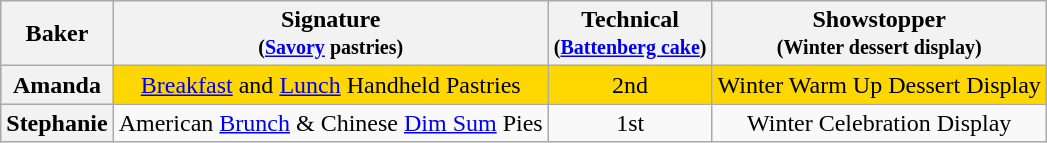<table class="wikitable sortable" style="text-align:center;">
<tr>
<th scope="col">Baker</th>
<th scope="col" class="unsortable">Signature<br><small>(<a href='#'>Savory</a> pastries)</small></th>
<th scope="col">Technical<br><small>(<a href='#'>Battenberg cake</a>)</small></th>
<th scope="col" class="unsortable">Showstopper<br><small>(Winter dessert display)</small></th>
</tr>
<tr style="background:gold">
<th scope="row">Amanda</th>
<td><a href='#'>Breakfast</a> and <a href='#'>Lunch</a> Handheld Pastries</td>
<td>2nd</td>
<td>Winter Warm Up Dessert Display</td>
</tr>
<tr>
<th scope="row">Stephanie</th>
<td>American <a href='#'>Brunch</a> & Chinese <a href='#'>Dim Sum</a> Pies</td>
<td>1st</td>
<td>Winter Celebration Display</td>
</tr>
</table>
